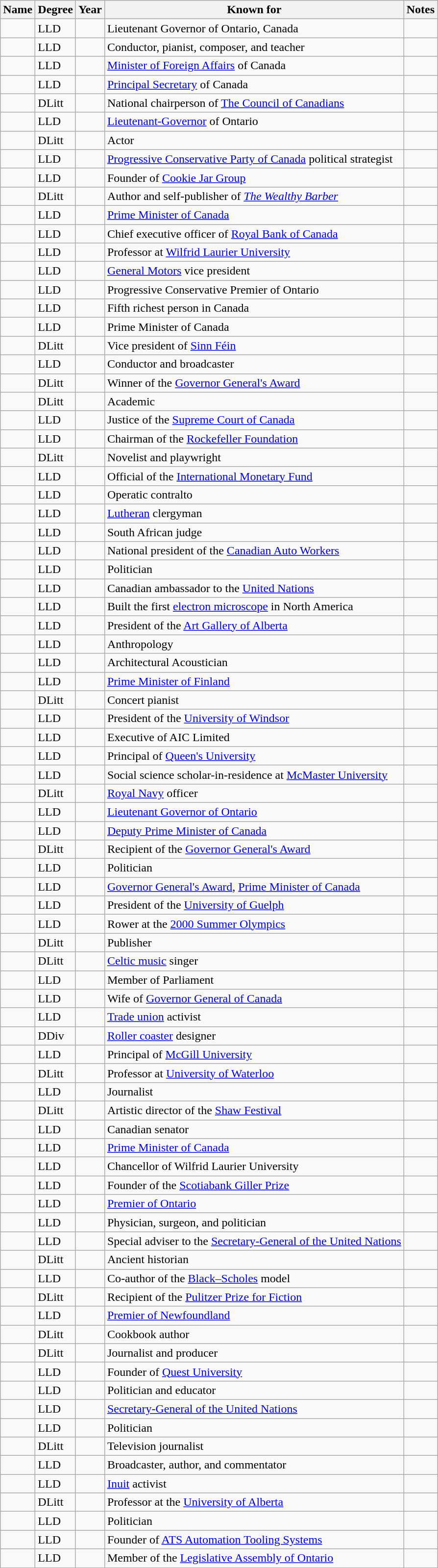<table class="wikitable sortable" border="1">
<tr>
<th>Name</th>
<th>Degree</th>
<th>Year</th>
<th class="unsortable">Known for</th>
<th class="unsortable">Notes</th>
</tr>
<tr>
<td></td>
<td>LLD</td>
<td></td>
<td>Lieutenant Governor of Ontario, Canada</td>
<td align="center"></td>
</tr>
<tr>
<td></td>
<td>LLD</td>
<td></td>
<td>Conductor, pianist, composer, and teacher</td>
<td align="center"></td>
</tr>
<tr>
<td></td>
<td>LLD</td>
<td></td>
<td><a href='#'>Minister of Foreign Affairs</a> of Canada</td>
<td align="center"></td>
</tr>
<tr>
<td></td>
<td>LLD</td>
<td></td>
<td><a href='#'>Principal Secretary</a> of Canada</td>
<td align="center"></td>
</tr>
<tr>
<td></td>
<td>DLitt</td>
<td></td>
<td>National chairperson of <a href='#'>The Council of Canadians</a></td>
<td align="center"></td>
</tr>
<tr>
<td></td>
<td>LLD</td>
<td></td>
<td><a href='#'>Lieutenant-Governor</a> of Ontario</td>
<td align="center"></td>
</tr>
<tr>
<td></td>
<td>DLitt</td>
<td></td>
<td>Actor</td>
<td align="center"></td>
</tr>
<tr>
<td></td>
<td>LLD</td>
<td></td>
<td><a href='#'>Progressive Conservative Party of Canada</a> political strategist</td>
<td align="center"></td>
</tr>
<tr>
<td></td>
<td>LLD</td>
<td></td>
<td>Founder of <a href='#'>Cookie Jar Group</a></td>
<td align="center"></td>
</tr>
<tr>
<td></td>
<td>DLitt</td>
<td></td>
<td>Author and self-publisher of <em><a href='#'>The Wealthy Barber</a></em></td>
<td align="center"></td>
</tr>
<tr>
<td></td>
<td>LLD</td>
<td></td>
<td><a href='#'>Prime Minister of Canada</a></td>
<td align="center"></td>
</tr>
<tr>
<td></td>
<td>LLD</td>
<td></td>
<td>Chief executive officer of <a href='#'>Royal Bank of Canada</a></td>
<td align="center"></td>
</tr>
<tr>
<td></td>
<td>LLD</td>
<td></td>
<td>Professor at <a href='#'>Wilfrid Laurier University</a></td>
<td align="center"></td>
</tr>
<tr>
<td></td>
<td>LLD</td>
<td></td>
<td><a href='#'>General Motors</a> vice president</td>
<td align="center"></td>
</tr>
<tr>
<td></td>
<td>LLD</td>
<td></td>
<td>Progressive Conservative Premier of Ontario</td>
<td align="center"></td>
</tr>
<tr>
<td></td>
<td>LLD</td>
<td></td>
<td>Fifth richest person in Canada</td>
<td align="center"></td>
</tr>
<tr>
<td></td>
<td>LLD</td>
<td></td>
<td>Prime Minister of Canada</td>
<td align="center"></td>
</tr>
<tr>
<td></td>
<td>DLitt</td>
<td></td>
<td>Vice president of <a href='#'>Sinn Féin</a></td>
<td align="center"></td>
</tr>
<tr>
<td></td>
<td>LLD</td>
<td></td>
<td>Conductor and broadcaster</td>
<td align="center"></td>
</tr>
<tr>
<td></td>
<td>DLitt</td>
<td></td>
<td>Winner of the <a href='#'>Governor General's Award</a></td>
<td align="center"></td>
</tr>
<tr>
<td></td>
<td>DLitt</td>
<td></td>
<td>Academic</td>
<td align="center"></td>
</tr>
<tr>
<td></td>
<td>LLD</td>
<td></td>
<td>Justice of the <a href='#'>Supreme Court of Canada</a></td>
<td align="center"></td>
</tr>
<tr>
<td></td>
<td>LLD</td>
<td></td>
<td>Chairman of the <a href='#'>Rockefeller Foundation</a></td>
<td align="center"></td>
</tr>
<tr>
<td></td>
<td>DLitt</td>
<td></td>
<td>Novelist and playwright</td>
<td align="center"></td>
</tr>
<tr>
<td></td>
<td>LLD</td>
<td></td>
<td>Official of the <a href='#'>International Monetary Fund</a></td>
<td align="center"></td>
</tr>
<tr>
<td></td>
<td>LLD</td>
<td></td>
<td>Operatic contralto</td>
<td align="center"></td>
</tr>
<tr>
<td></td>
<td>LLD</td>
<td></td>
<td><a href='#'>Lutheran</a> clergyman</td>
<td align="center"></td>
</tr>
<tr>
<td></td>
<td>LLD</td>
<td></td>
<td>South African judge</td>
<td align="center"></td>
</tr>
<tr>
<td></td>
<td>LLD</td>
<td></td>
<td>National president of the <a href='#'>Canadian Auto Workers</a></td>
<td align="center"></td>
</tr>
<tr>
<td></td>
<td>LLD</td>
<td></td>
<td>Politician</td>
<td align="center"></td>
</tr>
<tr>
<td></td>
<td>LLD</td>
<td></td>
<td>Canadian ambassador to the <a href='#'>United Nations</a></td>
<td align="center"></td>
</tr>
<tr>
<td></td>
<td>LLD</td>
<td></td>
<td>Built the first <a href='#'>electron microscope</a> in North America</td>
<td align="center"></td>
</tr>
<tr>
<td></td>
<td>LLD</td>
<td></td>
<td>President of the <a href='#'>Art Gallery of Alberta</a></td>
<td align="center"></td>
</tr>
<tr>
<td></td>
<td>LLD</td>
<td></td>
<td>Anthropology</td>
<td align="center"></td>
</tr>
<tr>
<td></td>
<td>LLD</td>
<td></td>
<td>Architectural Acoustician</td>
<td align="center"></td>
</tr>
<tr>
<td></td>
<td>LLD</td>
<td></td>
<td><a href='#'>Prime Minister of Finland</a></td>
<td align="center"></td>
</tr>
<tr>
<td></td>
<td>DLitt</td>
<td></td>
<td>Concert pianist</td>
<td align="center"></td>
</tr>
<tr>
<td></td>
<td>LLD</td>
<td></td>
<td>President of the <a href='#'>University of Windsor</a></td>
<td align="center"></td>
</tr>
<tr>
<td></td>
<td>LLD</td>
<td></td>
<td>Executive of AIC Limited</td>
<td align="center"></td>
</tr>
<tr>
<td></td>
<td>LLD</td>
<td></td>
<td>Principal of <a href='#'>Queen's University</a></td>
<td align="center"></td>
</tr>
<tr>
<td></td>
<td>LLD</td>
<td></td>
<td>Social science scholar-in-residence at <a href='#'>McMaster University</a></td>
<td align="center"></td>
</tr>
<tr>
<td></td>
<td>DLitt</td>
<td></td>
<td><a href='#'>Royal Navy</a> officer</td>
<td align="center"></td>
</tr>
<tr>
<td></td>
<td>LLD</td>
<td></td>
<td><a href='#'>Lieutenant Governor of Ontario</a></td>
<td align="center"></td>
</tr>
<tr>
<td></td>
<td>LLD</td>
<td></td>
<td><a href='#'>Deputy Prime Minister of Canada</a></td>
<td align="center"></td>
</tr>
<tr>
<td></td>
<td>DLitt</td>
<td></td>
<td>Recipient of the <a href='#'>Governor General's Award</a></td>
<td align="center"></td>
</tr>
<tr>
<td></td>
<td>LLD</td>
<td></td>
<td>Politician</td>
<td align="center"></td>
</tr>
<tr>
<td></td>
<td>LLD</td>
<td></td>
<td><a href='#'>Governor General's Award</a>, <a href='#'>Prime Minister of Canada</a></td>
<td align="center"></td>
</tr>
<tr>
<td></td>
<td>LLD</td>
<td></td>
<td>President of the <a href='#'>University of Guelph</a></td>
<td align="center"></td>
</tr>
<tr>
<td></td>
<td>LLD</td>
<td></td>
<td>Rower at the <a href='#'>2000 Summer Olympics</a></td>
<td align="center"></td>
</tr>
<tr>
<td></td>
<td>DLitt</td>
<td></td>
<td>Publisher</td>
<td align="center"></td>
</tr>
<tr>
<td></td>
<td>DLitt</td>
<td></td>
<td><a href='#'>Celtic music</a> singer</td>
<td align="center"></td>
</tr>
<tr>
<td></td>
<td>LLD</td>
<td></td>
<td>Member of Parliament</td>
<td align="center"></td>
</tr>
<tr>
<td></td>
<td>LLD</td>
<td></td>
<td>Wife of <a href='#'>Governor General of Canada</a></td>
<td align="center"></td>
</tr>
<tr>
<td></td>
<td>LLD</td>
<td></td>
<td><a href='#'>Trade union</a> activist</td>
<td align="center"></td>
</tr>
<tr>
<td></td>
<td>DDiv</td>
<td></td>
<td><a href='#'>Roller coaster</a> designer</td>
<td align="center"></td>
</tr>
<tr>
<td></td>
<td>LLD</td>
<td></td>
<td>Principal of <a href='#'>McGill University</a></td>
<td align="center"></td>
</tr>
<tr>
<td></td>
<td>DLitt</td>
<td></td>
<td>Professor at <a href='#'>University of Waterloo</a></td>
<td align="center"></td>
</tr>
<tr>
<td></td>
<td>LLD</td>
<td></td>
<td>Journalist</td>
<td align="center"></td>
</tr>
<tr>
<td></td>
<td>DLitt</td>
<td></td>
<td>Artistic director of the <a href='#'>Shaw Festival</a></td>
<td align="center"></td>
</tr>
<tr>
<td></td>
<td>LLD</td>
<td></td>
<td>Canadian senator</td>
<td align="center"></td>
</tr>
<tr>
<td></td>
<td>LLD</td>
<td></td>
<td><a href='#'>Prime Minister of Canada</a></td>
<td align="center"></td>
</tr>
<tr>
<td></td>
<td>LLD</td>
<td></td>
<td>Chancellor of Wilfrid Laurier University</td>
<td align="center"></td>
</tr>
<tr>
<td></td>
<td>LLD</td>
<td></td>
<td>Founder of the <a href='#'>Scotiabank Giller Prize</a></td>
<td align="center"></td>
</tr>
<tr>
<td></td>
<td>LLD</td>
<td></td>
<td><a href='#'>Premier of Ontario</a></td>
<td align="center"></td>
</tr>
<tr>
<td></td>
<td>LLD</td>
<td></td>
<td>Physician, surgeon, and politician</td>
<td align="center"></td>
</tr>
<tr>
<td></td>
<td>LLD</td>
<td></td>
<td>Special adviser to the <a href='#'>Secretary-General of the United Nations</a></td>
<td align="center"></td>
</tr>
<tr>
<td></td>
<td>DLitt</td>
<td></td>
<td>Ancient historian</td>
<td align="center"></td>
</tr>
<tr>
<td></td>
<td>LLD</td>
<td></td>
<td>Co-author of the <a href='#'>Black–Scholes</a> model</td>
<td align="center"></td>
</tr>
<tr>
<td></td>
<td>DLitt</td>
<td></td>
<td>Recipient of the <a href='#'>Pulitzer Prize for Fiction</a></td>
<td align="center"></td>
</tr>
<tr>
<td></td>
<td>LLD</td>
<td></td>
<td><a href='#'>Premier of Newfoundland</a></td>
<td align="center"></td>
</tr>
<tr>
<td></td>
<td>DLitt</td>
<td></td>
<td>Cookbook author</td>
<td align="center"></td>
</tr>
<tr>
<td></td>
<td>DLitt</td>
<td></td>
<td>Journalist and producer</td>
<td align="center"></td>
</tr>
<tr>
<td></td>
<td>LLD</td>
<td></td>
<td>Founder of <a href='#'>Quest University</a></td>
<td align="center"></td>
</tr>
<tr>
<td></td>
<td>LLD</td>
<td></td>
<td>Politician and educator</td>
<td align="center"></td>
</tr>
<tr>
<td></td>
<td>LLD</td>
<td></td>
<td><a href='#'>Secretary-General of the United Nations</a></td>
<td align="center"></td>
</tr>
<tr>
<td></td>
<td>LLD</td>
<td></td>
<td>Politician</td>
<td align="center"></td>
</tr>
<tr>
<td></td>
<td>DLitt</td>
<td></td>
<td>Television journalist</td>
<td align="center"></td>
</tr>
<tr>
<td></td>
<td>LLD</td>
<td></td>
<td>Broadcaster, author, and commentator</td>
<td align="center"></td>
</tr>
<tr>
<td></td>
<td>LLD</td>
<td></td>
<td><a href='#'>Inuit</a> activist</td>
<td align="center"></td>
</tr>
<tr>
<td></td>
<td>DLitt</td>
<td></td>
<td>Professor at the <a href='#'>University of Alberta</a></td>
<td align="center"></td>
</tr>
<tr>
<td></td>
<td>LLD</td>
<td></td>
<td>Politician</td>
<td align="center"></td>
</tr>
<tr>
<td></td>
<td>LLD</td>
<td></td>
<td>Founder of <a href='#'>ATS Automation Tooling Systems</a></td>
<td align="center"></td>
</tr>
<tr>
<td></td>
<td>LLD</td>
<td></td>
<td>Member of the <a href='#'>Legislative Assembly of Ontario</a></td>
<td align="center"></td>
</tr>
</table>
